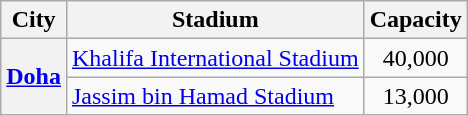<table class="wikitable">
<tr>
<th>City</th>
<th>Stadium</th>
<th>Capacity</th>
</tr>
<tr>
<th rowspan="2"><a href='#'>Doha</a></th>
<td><a href='#'>Khalifa International Stadium</a></td>
<td align="center">40,000</td>
</tr>
<tr>
<td><a href='#'>Jassim bin Hamad Stadium</a></td>
<td align="center">13,000</td>
</tr>
</table>
